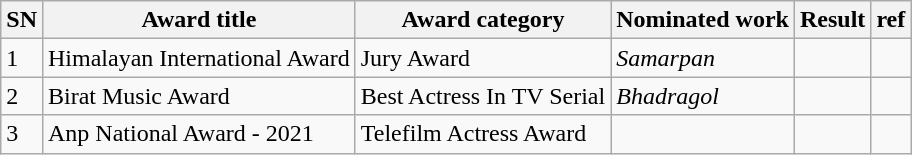<table class="wikitable sortable">
<tr>
<th>SN</th>
<th>Award title</th>
<th>Award category</th>
<th>Nominated work</th>
<th>Result</th>
<th>ref</th>
</tr>
<tr>
<td>1</td>
<td>Himalayan International Award</td>
<td>Jury Award</td>
<td><em>Samarpan</em></td>
<td></td>
<td></td>
</tr>
<tr>
<td>2</td>
<td>Birat Music Award</td>
<td>Best Actress In TV Serial</td>
<td><em>Bhadragol </em></td>
<td></td>
<td></td>
</tr>
<tr>
<td>3</td>
<td>Anp National Award - 2021</td>
<td>Telefilm Actress Award</td>
<td></td>
<td></td>
<td></td>
</tr>
</table>
